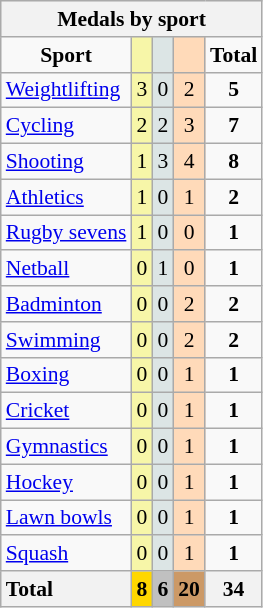<table class="wikitable" style="text-align:center;font-size:90%">
<tr style="background:#efefef;">
<th colspan=7><strong>Medals by sport</strong></th>
</tr>
<tr>
<td><strong>Sport</strong></td>
<td bgcolor=#f7f6a8></td>
<td bgcolor=#dce5e5></td>
<td bgcolor=#ffdab9></td>
<td><strong>Total</strong></td>
</tr>
<tr>
<td style="text-align:left;"><a href='#'> Weightlifting</a></td>
<td style="background:#F7F6A8;">3</td>
<td style="background:#DCE5E5;">0</td>
<td style="background:#FFDAB9;">2</td>
<td><strong>5</strong></td>
</tr>
<tr>
<td style="text-align:left;"><a href='#'>Cycling</a></td>
<td style="background:#F7F6A8;">2</td>
<td style="background:#DCE5E5;">2</td>
<td style="background:#FFDAB9;">3</td>
<td><strong>7</strong></td>
</tr>
<tr>
<td style="text-align:left;"><a href='#'>Shooting</a></td>
<td style="background:#F7F6A8;">1</td>
<td style="background:#DCE5E5;">3</td>
<td style="background:#FFDAB9;">4</td>
<td><strong>8</strong></td>
</tr>
<tr>
<td style="text-align:left;"><a href='#'>Athletics</a></td>
<td style="background:#F7F6A8;">1</td>
<td style="background:#DCE5E5;">0</td>
<td style="background:#FFDAB9;">1</td>
<td><strong>2</strong></td>
</tr>
<tr>
<td style="text-align:left;"><a href='#'>Rugby sevens</a></td>
<td style="background:#F7F6A8;">1</td>
<td style="background:#DCE5E5;">0</td>
<td style="background:#FFDAB9;">0</td>
<td><strong>1</strong></td>
</tr>
<tr>
<td style="text-align:left;"><a href='#'>Netball</a></td>
<td style="background:#F7F6A8;">0</td>
<td style="background:#DCE5E5;">1</td>
<td style="background:#FFDAB9;">0</td>
<td><strong>1</strong></td>
</tr>
<tr>
<td style="text-align:left;"><a href='#'>Badminton</a></td>
<td style="background:#F7F6A8;">0</td>
<td style="background:#DCE5E5;">0</td>
<td style="background:#FFDAB9;">2</td>
<td><strong>2</strong></td>
</tr>
<tr>
<td style="text-align:left;"><a href='#'>Swimming</a></td>
<td style="background:#F7F6A8;">0</td>
<td style="background:#DCE5E5;">0</td>
<td style="background:#FFDAB9;">2</td>
<td><strong>2</strong></td>
</tr>
<tr>
<td style="text-align:left;"><a href='#'>Boxing</a></td>
<td style="background:#F7F6A8;">0</td>
<td style="background:#DCE5E5;">0</td>
<td style="background:#FFDAB9;">1</td>
<td><strong>1</strong></td>
</tr>
<tr>
<td style="text-align:left;"><a href='#'>Cricket</a></td>
<td style="background:#F7F6A8;">0</td>
<td style="background:#DCE5E5;">0</td>
<td style="background:#FFDAB9;">1</td>
<td><strong>1</strong></td>
</tr>
<tr>
<td style="text-align:left;"><a href='#'>Gymnastics</a></td>
<td style="background:#F7F6A8;">0</td>
<td style="background:#DCE5E5;">0</td>
<td style="background:#FFDAB9;">1</td>
<td><strong>1</strong></td>
</tr>
<tr>
<td style="text-align:left;"><a href='#'>Hockey</a></td>
<td style="background:#F7F6A8;">0</td>
<td style="background:#DCE5E5;">0</td>
<td style="background:#FFDAB9;">1</td>
<td><strong>1</strong></td>
</tr>
<tr>
<td style="text-align:left;"><a href='#'>Lawn bowls</a></td>
<td style="background:#F7F6A8;">0</td>
<td style="background:#DCE5E5;">0</td>
<td style="background:#FFDAB9;">1</td>
<td><strong>1</strong></td>
</tr>
<tr>
<td style="text-align:left;"><a href='#'>Squash</a></td>
<td style="background:#F7F6A8;">0</td>
<td style="background:#DCE5E5;">0</td>
<td style="background:#FFDAB9;">1</td>
<td><strong>1</strong></td>
</tr>
<tr>
<th style="text-align:left;"><strong>Total</strong></th>
<th style="background:gold;"><strong>8</strong></th>
<th style="background:silver;"><strong>6</strong></th>
<th style="background:#c96;"><strong>20</strong></th>
<th><strong>34</strong></th>
</tr>
</table>
